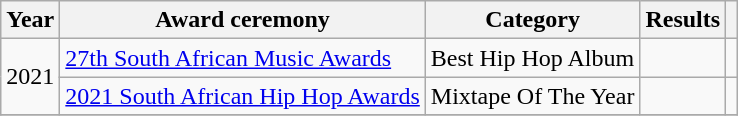<table class="wikitable">
<tr>
<th>Year</th>
<th>Award ceremony</th>
<th>Category</th>
<th>Results</th>
<th></th>
</tr>
<tr>
<td rowspan="2">2021</td>
<td><a href='#'>27th South African Music Awards</a></td>
<td>Best Hip Hop Album</td>
<td></td>
<td></td>
</tr>
<tr>
<td><a href='#'>2021 South African Hip Hop Awards</a></td>
<td>Mixtape Of The Year</td>
<td></td>
<td></td>
</tr>
<tr>
</tr>
</table>
